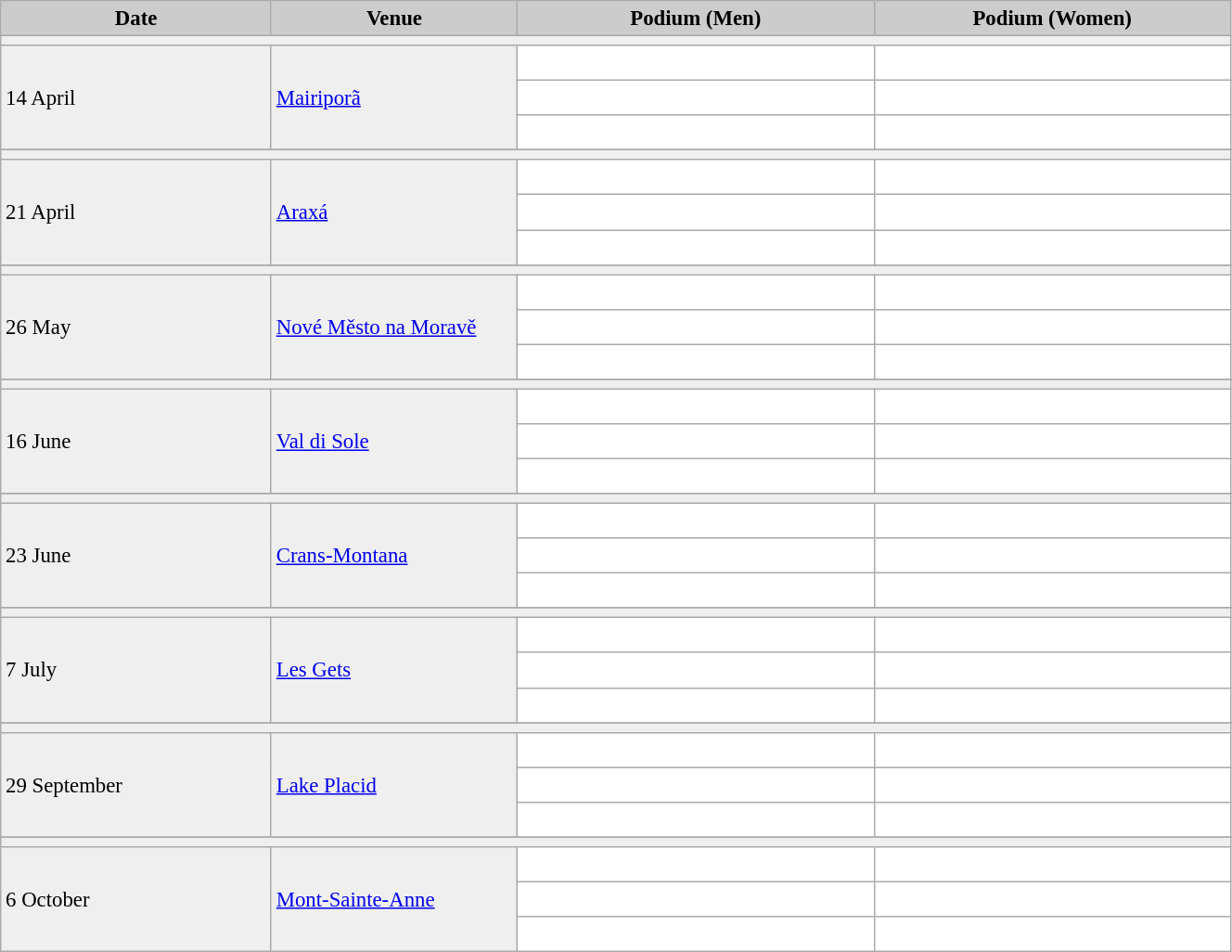<table class="wikitable" width=70% bgcolor="#f7f8ff" cellpadding="3" cellspacing="0" border="1" style="font-size: 95%; border: gray solid 1px; border-collapse: collapse;">
<tr bgcolor="#CCCCCC">
<td align="center"><strong>Date</strong></td>
<td width=20% align="center"><strong>Venue</strong></td>
<td width=29% align="center"><strong>Podium (Men)</strong></td>
<td width=29% align="center"><strong>Podium (Women)</strong></td>
</tr>
<tr bgcolor="#EFEFEF">
<td colspan=4></td>
</tr>
<tr bgcolor="#EFEFEF">
<td rowspan=3>14 April</td>
<td rowspan=3> <a href='#'>Mairiporã</a></td>
<td bgcolor="#ffffff">   </td>
<td bgcolor="#ffffff">   </td>
</tr>
<tr>
<td bgcolor="#ffffff">   </td>
<td bgcolor="#ffffff">   </td>
</tr>
<tr>
<td bgcolor="#ffffff">   </td>
<td bgcolor="#ffffff">   </td>
</tr>
<tr>
</tr>
<tr bgcolor="#EFEFEF">
<td colspan=4></td>
</tr>
<tr bgcolor="#EFEFEF">
<td rowspan=3>21 April</td>
<td rowspan=3> <a href='#'>Araxá</a></td>
<td bgcolor="#ffffff">   </td>
<td bgcolor="#ffffff">   </td>
</tr>
<tr>
<td bgcolor="#ffffff">   </td>
<td bgcolor="#ffffff">   </td>
</tr>
<tr>
<td bgcolor="#ffffff">   </td>
<td bgcolor="#ffffff">   </td>
</tr>
<tr>
</tr>
<tr bgcolor="#EFEFEF">
<td colspan=4></td>
</tr>
<tr bgcolor="#EFEFEF">
<td rowspan=3>26 May</td>
<td nowrap rowspan=3> <a href='#'>Nové Město na Moravě</a></td>
<td bgcolor="#ffffff">   </td>
<td bgcolor="#ffffff">   </td>
</tr>
<tr>
<td bgcolor="#ffffff">   </td>
<td bgcolor="#ffffff">   </td>
</tr>
<tr>
<td bgcolor="#ffffff">   </td>
<td bgcolor="#ffffff">   </td>
</tr>
<tr>
</tr>
<tr bgcolor="#EFEFEF">
<td colspan=4></td>
</tr>
<tr bgcolor="#EFEFEF">
<td rowspan=3>16 June</td>
<td rowspan=3> <a href='#'>Val di Sole</a></td>
<td bgcolor="#ffffff">   </td>
<td bgcolor="#ffffff">   </td>
</tr>
<tr>
<td bgcolor="#ffffff">   </td>
<td bgcolor="#ffffff">   </td>
</tr>
<tr>
<td bgcolor="#ffffff">   </td>
<td bgcolor="#ffffff">   </td>
</tr>
<tr>
</tr>
<tr bgcolor="#EFEFEF">
<td colspan=4></td>
</tr>
<tr bgcolor="#EFEFEF">
<td rowspan=3>23 June</td>
<td rowspan=3> <a href='#'>Crans-Montana</a></td>
<td bgcolor="#ffffff">   </td>
<td bgcolor="#ffffff">   </td>
</tr>
<tr>
<td bgcolor="#ffffff">   </td>
<td bgcolor="#ffffff">   </td>
</tr>
<tr>
<td bgcolor="#ffffff">   </td>
<td bgcolor="#ffffff">   </td>
</tr>
<tr>
</tr>
<tr bgcolor="#EFEFEF">
<td colspan=4></td>
</tr>
<tr bgcolor="#EFEFEF">
<td rowspan=3>7 July</td>
<td rowspan=3> <a href='#'>Les Gets</a></td>
<td bgcolor="#ffffff">   </td>
<td bgcolor="#ffffff">   </td>
</tr>
<tr>
<td bgcolor="#ffffff">   </td>
<td bgcolor="#ffffff">   </td>
</tr>
<tr>
<td bgcolor="#ffffff">   </td>
<td bgcolor="#ffffff">   </td>
</tr>
<tr>
</tr>
<tr bgcolor="#EFEFEF">
<td colspan=4></td>
</tr>
<tr bgcolor="#EFEFEF">
<td rowspan=3>29 September</td>
<td rowspan=3> <a href='#'>Lake Placid</a></td>
<td bgcolor="#ffffff">   </td>
<td bgcolor="#ffffff">   </td>
</tr>
<tr>
<td bgcolor="#ffffff">   </td>
<td bgcolor="#ffffff">   </td>
</tr>
<tr>
<td bgcolor="#ffffff">   </td>
<td bgcolor="#ffffff">   </td>
</tr>
<tr>
</tr>
<tr bgcolor="#EFEFEF">
<td colspan=4></td>
</tr>
<tr bgcolor="#EFEFEF">
<td rowspan=3>6 October</td>
<td rowspan=3> <a href='#'>Mont-Sainte-Anne</a></td>
<td bgcolor="#ffffff">   </td>
<td bgcolor="#ffffff">   </td>
</tr>
<tr>
<td bgcolor="#ffffff">   </td>
<td bgcolor="#ffffff">   </td>
</tr>
<tr>
<td bgcolor="#ffffff">   </td>
<td bgcolor="#ffffff">   </td>
</tr>
</table>
